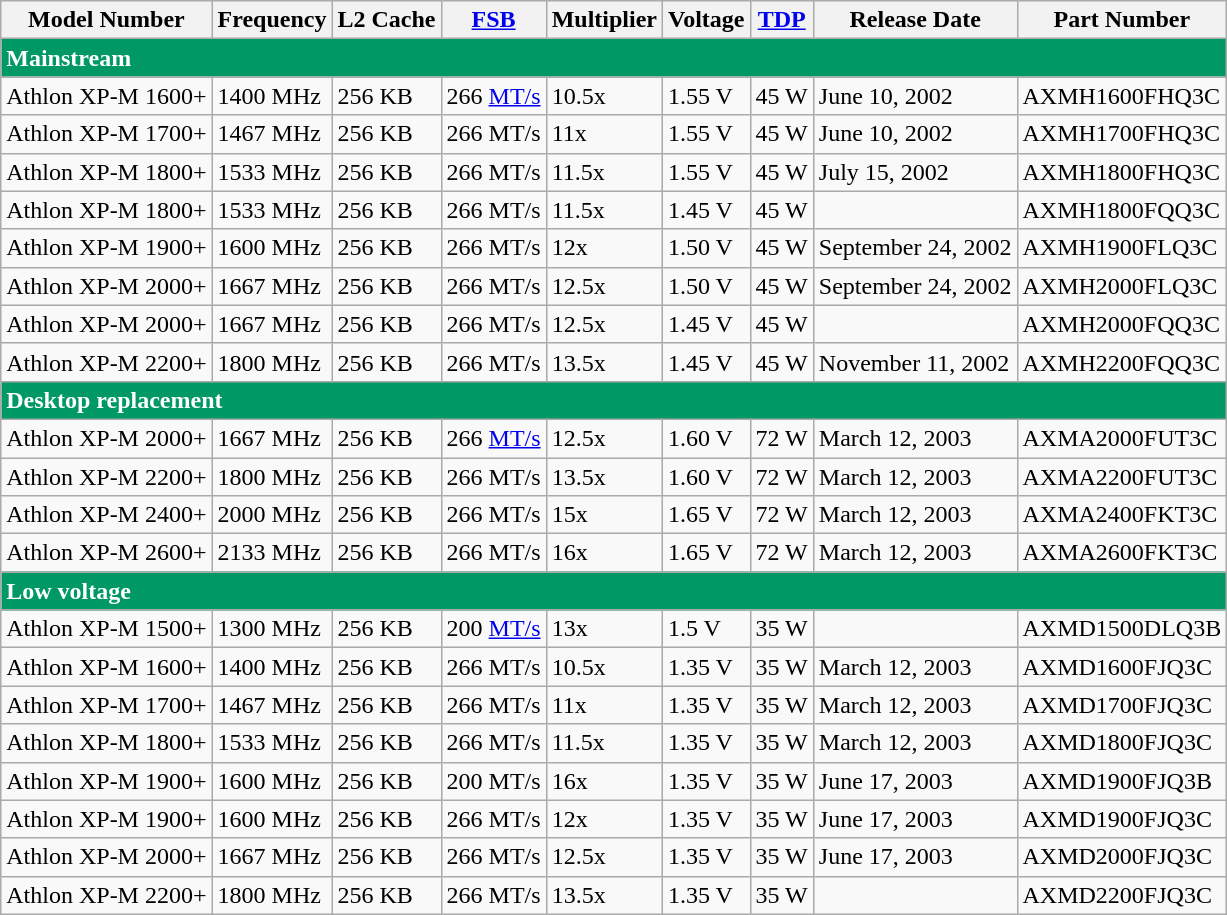<table class="wikitable">
<tr>
<th>Model Number</th>
<th>Frequency</th>
<th>L2 Cache</th>
<th><a href='#'>FSB</a></th>
<th>Multiplier</th>
<th>Voltage</th>
<th><a href='#'>TDP</a></th>
<th>Release Date</th>
<th>Part Number</th>
</tr>
<tr>
<td align="left" colspan="9" style="background:#009966;color: white"><strong>Mainstream</strong></td>
</tr>
<tr>
<td>Athlon XP-M 1600+</td>
<td>1400 MHz</td>
<td>256 KB</td>
<td>266 <a href='#'>MT/s</a></td>
<td>10.5x</td>
<td>1.55 V</td>
<td>45 W</td>
<td>June 10, 2002</td>
<td>AXMH1600FHQ3C</td>
</tr>
<tr>
<td>Athlon XP-M 1700+</td>
<td>1467 MHz</td>
<td>256 KB</td>
<td>266 MT/s</td>
<td>11x</td>
<td>1.55 V</td>
<td>45 W</td>
<td>June 10, 2002</td>
<td>AXMH1700FHQ3C</td>
</tr>
<tr>
<td>Athlon XP-M 1800+</td>
<td>1533 MHz</td>
<td>256 KB</td>
<td>266 MT/s</td>
<td>11.5x</td>
<td>1.55 V</td>
<td>45 W</td>
<td>July 15, 2002</td>
<td>AXMH1800FHQ3C</td>
</tr>
<tr>
<td>Athlon XP-M 1800+</td>
<td>1533 MHz</td>
<td>256 KB</td>
<td>266 MT/s</td>
<td>11.5x</td>
<td>1.45 V</td>
<td>45 W</td>
<td></td>
<td>AXMH1800FQQ3C</td>
</tr>
<tr>
<td>Athlon XP-M 1900+</td>
<td>1600 MHz</td>
<td>256 KB</td>
<td>266 MT/s</td>
<td>12x</td>
<td>1.50 V</td>
<td>45 W</td>
<td>September 24, 2002</td>
<td>AXMH1900FLQ3C</td>
</tr>
<tr>
<td>Athlon XP-M 2000+</td>
<td>1667 MHz</td>
<td>256 KB</td>
<td>266 MT/s</td>
<td>12.5x</td>
<td>1.50 V</td>
<td>45 W</td>
<td>September 24, 2002</td>
<td>AXMH2000FLQ3C</td>
</tr>
<tr>
<td>Athlon XP-M 2000+</td>
<td>1667 MHz</td>
<td>256 KB</td>
<td>266 MT/s</td>
<td>12.5x</td>
<td>1.45 V</td>
<td>45 W</td>
<td></td>
<td>AXMH2000FQQ3C</td>
</tr>
<tr>
<td>Athlon XP-M 2200+</td>
<td>1800 MHz</td>
<td>256 KB</td>
<td>266 MT/s</td>
<td>13.5x</td>
<td>1.45 V</td>
<td>45 W</td>
<td>November 11, 2002</td>
<td>AXMH2200FQQ3C</td>
</tr>
<tr>
<td align="left" colspan="9" style="background:#009966;color: white"><strong>Desktop replacement</strong></td>
</tr>
<tr>
<td>Athlon XP-M 2000+</td>
<td>1667 MHz</td>
<td>256 KB</td>
<td>266 <a href='#'>MT/s</a></td>
<td>12.5x</td>
<td>1.60 V</td>
<td>72 W</td>
<td>March 12, 2003</td>
<td>AXMA2000FUT3C</td>
</tr>
<tr>
<td>Athlon XP-M 2200+</td>
<td>1800 MHz</td>
<td>256 KB</td>
<td>266 MT/s</td>
<td>13.5x</td>
<td>1.60 V</td>
<td>72 W</td>
<td>March 12, 2003</td>
<td>AXMA2200FUT3C</td>
</tr>
<tr>
<td>Athlon XP-M 2400+</td>
<td>2000 MHz</td>
<td>256 KB</td>
<td>266 MT/s</td>
<td>15x</td>
<td>1.65 V</td>
<td>72 W</td>
<td>March 12, 2003</td>
<td>AXMA2400FKT3C</td>
</tr>
<tr>
<td>Athlon XP-M 2600+</td>
<td>2133 MHz</td>
<td>256 KB</td>
<td>266 MT/s</td>
<td>16x</td>
<td>1.65 V</td>
<td>72 W</td>
<td>March 12, 2003</td>
<td>AXMA2600FKT3C</td>
</tr>
<tr>
<td align="left" colspan="9" style="background:#009966;color: white"><strong>Low voltage</strong></td>
</tr>
<tr>
<td>Athlon XP-M 1500+</td>
<td>1300 MHz</td>
<td>256 KB</td>
<td>200 <a href='#'>MT/s</a></td>
<td>13x</td>
<td>1.5 V</td>
<td>35 W</td>
<td></td>
<td>AXMD1500DLQ3B</td>
</tr>
<tr>
<td>Athlon XP-M 1600+</td>
<td>1400 MHz</td>
<td>256 KB</td>
<td>266 MT/s</td>
<td>10.5x</td>
<td>1.35 V</td>
<td>35 W</td>
<td>March 12, 2003</td>
<td>AXMD1600FJQ3C</td>
</tr>
<tr>
<td>Athlon XP-M 1700+</td>
<td>1467 MHz</td>
<td>256 KB</td>
<td>266 MT/s</td>
<td>11x</td>
<td>1.35 V</td>
<td>35 W</td>
<td>March 12, 2003</td>
<td>AXMD1700FJQ3C</td>
</tr>
<tr>
<td>Athlon XP-M 1800+</td>
<td>1533 MHz</td>
<td>256 KB</td>
<td>266 MT/s</td>
<td>11.5x</td>
<td>1.35 V</td>
<td>35 W</td>
<td>March 12, 2003</td>
<td>AXMD1800FJQ3C</td>
</tr>
<tr>
<td>Athlon XP-M 1900+</td>
<td>1600 MHz</td>
<td>256 KB</td>
<td>200 MT/s</td>
<td>16x</td>
<td>1.35 V</td>
<td>35 W</td>
<td>June 17, 2003</td>
<td>AXMD1900FJQ3B</td>
</tr>
<tr>
<td>Athlon XP-M 1900+</td>
<td>1600 MHz</td>
<td>256 KB</td>
<td>266 MT/s</td>
<td>12x</td>
<td>1.35 V</td>
<td>35 W</td>
<td>June 17, 2003</td>
<td>AXMD1900FJQ3C</td>
</tr>
<tr>
<td>Athlon XP-M 2000+</td>
<td>1667 MHz</td>
<td>256 KB</td>
<td>266 MT/s</td>
<td>12.5x</td>
<td>1.35 V</td>
<td>35 W</td>
<td>June 17, 2003</td>
<td>AXMD2000FJQ3C</td>
</tr>
<tr>
<td>Athlon XP-M 2200+</td>
<td>1800 MHz</td>
<td>256 KB</td>
<td>266 MT/s</td>
<td>13.5x</td>
<td>1.35 V</td>
<td>35 W</td>
<td></td>
<td>AXMD2200FJQ3C</td>
</tr>
</table>
